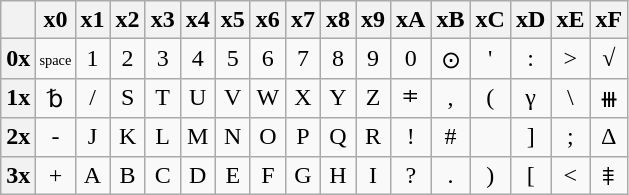<table class=wikitable style="text-align:center" border=1>
<tr>
<th></th>
<th>x0</th>
<th>x1</th>
<th>x2</th>
<th>x3</th>
<th>x4</th>
<th>x5</th>
<th>x6</th>
<th>x7</th>
<th>x8</th>
<th>x9</th>
<th>xA</th>
<th>xB</th>
<th>xC</th>
<th>xD</th>
<th>xE</th>
<th>xF</th>
</tr>
<tr>
<th>0x</th>
<td style="font-size: 60%">space</td>
<td>1</td>
<td>2</td>
<td>3</td>
<td>4</td>
<td>5</td>
<td>6</td>
<td>7</td>
<td>8</td>
<td>9</td>
<td>0</td>
<td>⊙</td>
<td>'</td>
<td>:</td>
<td>></td>
<td>√</td>
</tr>
<tr>
<th>1x</th>
<td>␢</td>
<td>/</td>
<td>S</td>
<td>T</td>
<td>U</td>
<td>V</td>
<td>W</td>
<td>X</td>
<td>Y</td>
<td>Z</td>
<td>⧧</td>
<td>,</td>
<td>(</td>
<td>γ</td>
<td>\</td>
<td>⧻</td>
</tr>
<tr>
<th>2x</th>
<td>-</td>
<td>J</td>
<td>K</td>
<td>L</td>
<td>M</td>
<td>N</td>
<td>O</td>
<td>P</td>
<td>Q</td>
<td>R</td>
<td>!</td>
<td>#</td>
<td></td>
<td>]</td>
<td>;</td>
<td>Δ</td>
</tr>
<tr>
<th>3x</th>
<td>+</td>
<td>A</td>
<td>B</td>
<td>C</td>
<td>D</td>
<td>E</td>
<td>F</td>
<td>G</td>
<td>H</td>
<td>I</td>
<td>?</td>
<td>.</td>
<td>)</td>
<td>[</td>
<td><</td>
<td>⯒</td>
</tr>
</table>
